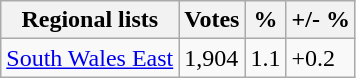<table class="wikitable sortable">
<tr>
<th>Regional lists</th>
<th>Votes</th>
<th>%</th>
<th>+/- %</th>
</tr>
<tr>
<td><a href='#'>South Wales East</a></td>
<td>1,904</td>
<td>1.1</td>
<td>+0.2</td>
</tr>
</table>
